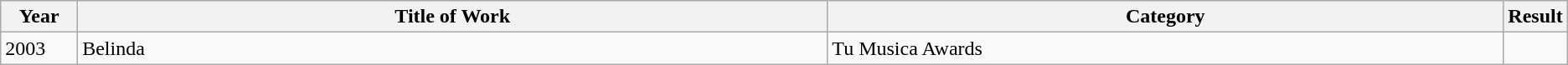<table class="wikitable" style="table-layout: fixed;">
<tr>
<th style="width:5%;">Year</th>
<th style="width:50%;">Title of Work</th>
<th style="width:50%;">Category</th>
<th style="width:10%;">Result</th>
</tr>
<tr>
<td>2003</td>
<td>Belinda</td>
<td>Tu Musica Awards</td>
<td></td>
</tr>
</table>
